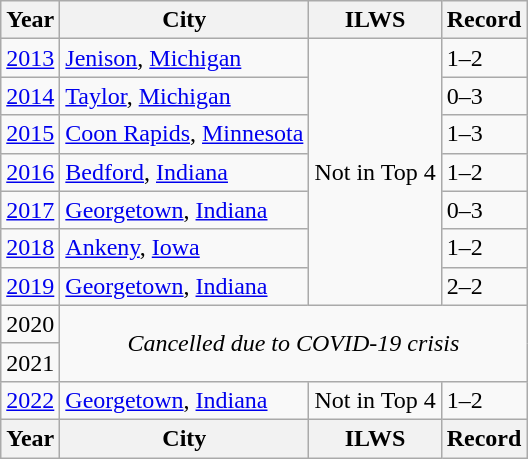<table class="wikitable">
<tr>
<th>Year</th>
<th>City</th>
<th>ILWS</th>
<th>Record</th>
</tr>
<tr>
<td><a href='#'>2013</a></td>
<td> <a href='#'>Jenison</a>, <a href='#'>Michigan</a></td>
<td rowspan=7>Not in Top 4</td>
<td>1–2</td>
</tr>
<tr>
<td><a href='#'>2014</a></td>
<td> <a href='#'>Taylor</a>, <a href='#'>Michigan</a></td>
<td>0–3</td>
</tr>
<tr>
<td><a href='#'>2015</a></td>
<td> <a href='#'>Coon Rapids</a>, <a href='#'>Minnesota</a></td>
<td>1–3</td>
</tr>
<tr>
<td><a href='#'>2016</a></td>
<td> <a href='#'>Bedford</a>, <a href='#'>Indiana</a></td>
<td>1–2</td>
</tr>
<tr>
<td><a href='#'>2017</a></td>
<td> <a href='#'>Georgetown</a>, <a href='#'>Indiana</a></td>
<td>0–3</td>
</tr>
<tr>
<td><a href='#'>2018</a></td>
<td> <a href='#'>Ankeny</a>, <a href='#'>Iowa</a></td>
<td>1–2</td>
</tr>
<tr>
<td><a href='#'>2019</a></td>
<td> <a href='#'>Georgetown</a>, <a href='#'>Indiana</a></td>
<td>2–2</td>
</tr>
<tr>
<td>2020</td>
<td colspan=3 rowspan=2 style="text-align:center;"><em>Cancelled due to COVID-19 crisis</em></td>
</tr>
<tr>
<td>2021</td>
</tr>
<tr>
<td><a href='#'>2022</a></td>
<td> <a href='#'>Georgetown</a>, <a href='#'>Indiana</a></td>
<td>Not in Top 4</td>
<td>1–2</td>
</tr>
<tr>
<th>Year</th>
<th>City</th>
<th>ILWS</th>
<th>Record</th>
</tr>
</table>
